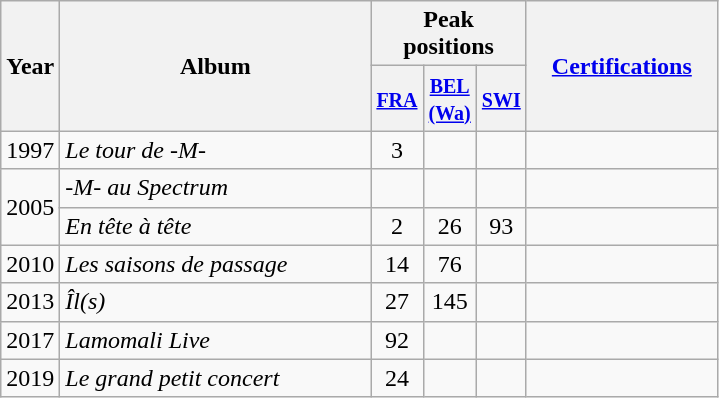<table class="wikitable">
<tr>
<th align="center" rowspan="2" width="10">Year</th>
<th align="center" rowspan="2" width="200">Album</th>
<th align="center" colspan="3" width="30">Peak positions</th>
<th align="center" rowspan="2" width="120"><a href='#'>Certifications</a></th>
</tr>
<tr>
<th width="20"><small><a href='#'>FRA</a></small><br></th>
<th width="20"><small><a href='#'>BEL <br>(Wa)</a></small><br></th>
<th width="20"><small><a href='#'>SWI</a></small><br></th>
</tr>
<tr>
<td align="center">1997</td>
<td><em>Le tour de -M-</em></td>
<td align="center">3</td>
<td align="center"></td>
<td align="center"></td>
<td align="center"></td>
</tr>
<tr>
<td align="center" rowspan="2">2005</td>
<td><em>-M- au Spectrum</em></td>
<td align="center"></td>
<td align="center"></td>
<td align="center"></td>
<td align="center"></td>
</tr>
<tr>
<td><em>En tête à tête</em></td>
<td align="center">2</td>
<td align="center">26</td>
<td align="center">93</td>
<td align="center"></td>
</tr>
<tr>
<td align="center">2010</td>
<td><em>Les saisons de passage</em></td>
<td align="center">14</td>
<td align="center">76</td>
<td align="center"></td>
<td align="center"></td>
</tr>
<tr>
<td align="center">2013</td>
<td><em>Îl(s)</em></td>
<td align="center">27</td>
<td align="center">145</td>
<td align="center"></td>
<td align="center"></td>
</tr>
<tr>
<td align="center">2017</td>
<td><em>Lamomali Live</em></td>
<td align="center">92<br></td>
<td align="center"></td>
<td align="center"></td>
<td align="center"></td>
</tr>
<tr>
<td align="center">2019</td>
<td><em>Le grand petit concert</em></td>
<td align="center">24<br></td>
<td align="center"></td>
<td align="center"></td>
<td align="center"></td>
</tr>
</table>
